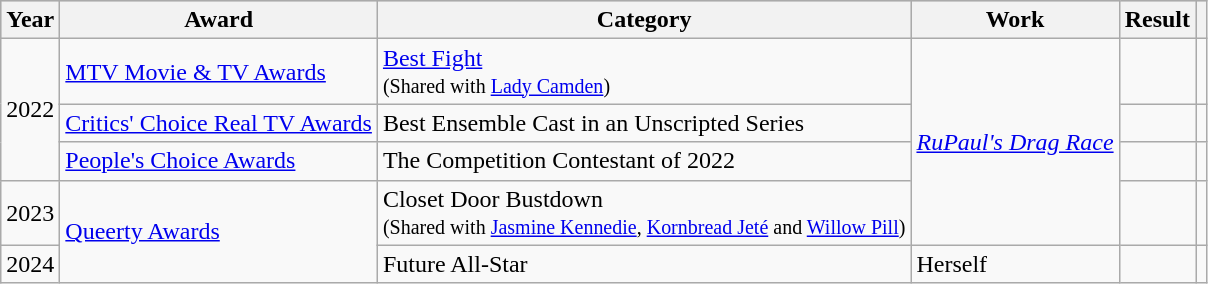<table class="wikitable sortable">
<tr style="background:#ccc; text-align:center;">
<th scope="col">Year</th>
<th scope="col" class="unsortable">Award</th>
<th scope="col" class="unsortable">Category</th>
<th scope="col" class="unsortable">Work</th>
<th scope="col" class="unsortable">Result</th>
<th scope="col" class="unsortable"></th>
</tr>
<tr>
<td rowspan="3">2022</td>
<td><a href='#'>MTV Movie & TV Awards</a></td>
<td><a href='#'>Best Fight</a><br><small>(Shared with <a href='#'>Lady Camden</a>)</small></td>
<td rowspan="4"><a href='#'><em>RuPaul's Drag Race</em></a></td>
<td></td>
<td align="center"></td>
</tr>
<tr>
<td><a href='#'>Critics' Choice Real TV Awards</a></td>
<td>Best Ensemble Cast in an Unscripted Series</td>
<td></td>
<td align="center"></td>
</tr>
<tr>
<td><a href='#'>People's Choice Awards</a></td>
<td>The Competition Contestant of 2022</td>
<td></td>
<td align="center"></td>
</tr>
<tr>
<td>2023</td>
<td rowspan="2"><a href='#'>Queerty Awards</a></td>
<td>Closet Door Bustdown<br><small>(Shared with <a href='#'>Jasmine Kennedie</a>, <a href='#'>Kornbread Jeté</a> and <a href='#'>Willow Pill</a>)</small></td>
<td></td>
<td style="text-align:center"></td>
</tr>
<tr>
<td>2024</td>
<td>Future All-Star</td>
<td>Herself</td>
<td></td>
<td></td>
</tr>
</table>
